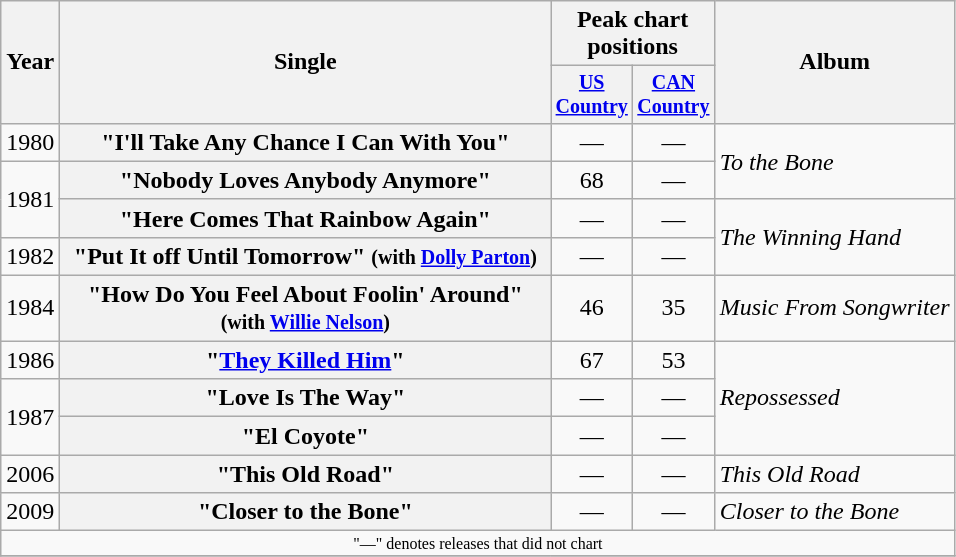<table class="wikitable plainrowheaders" style="text-align:center;">
<tr>
<th rowspan="2">Year</th>
<th rowspan="2" style="width:20em;">Single</th>
<th colspan="2">Peak chart<br>positions</th>
<th rowspan="2">Album</th>
</tr>
<tr style="font-size:smaller;">
<th width="45"><a href='#'>US Country</a></th>
<th width="45"><a href='#'>CAN Country</a></th>
</tr>
<tr>
<td>1980</td>
<th scope="row">"I'll Take Any Chance I Can With You"</th>
<td>—</td>
<td>—</td>
<td align="left" rowspan="2"><em>To the Bone</em></td>
</tr>
<tr>
<td rowspan="2">1981</td>
<th scope="row">"Nobody Loves Anybody Anymore"</th>
<td>68</td>
<td>—</td>
</tr>
<tr>
<th scope="row">"Here Comes That Rainbow Again"</th>
<td>—</td>
<td>—</td>
<td align="left" rowspan="2"><em>The Winning Hand</em></td>
</tr>
<tr>
<td>1982</td>
<th scope="row">"Put It off Until Tomorrow" <small>(with <a href='#'>Dolly Parton</a>)</small></th>
<td>—</td>
<td>—</td>
</tr>
<tr>
<td>1984</td>
<th scope="row">"How Do You Feel About Foolin' Around"<br><small>(with <a href='#'>Willie Nelson</a>)</small></th>
<td>46</td>
<td>35</td>
<td align="left"><em>Music From Songwriter</em></td>
</tr>
<tr>
<td>1986</td>
<th scope="row">"<a href='#'>They Killed Him</a>"</th>
<td>67</td>
<td>53</td>
<td align="left" rowspan="3"><em>Repossessed</em></td>
</tr>
<tr>
<td rowspan="2">1987</td>
<th scope="row">"Love Is The Way"</th>
<td>—</td>
<td>—</td>
</tr>
<tr>
<th scope="row">"El Coyote"</th>
<td>—</td>
<td>—</td>
</tr>
<tr>
<td>2006</td>
<th scope="row">"This Old Road"</th>
<td>—</td>
<td>—</td>
<td align="left"><em>This Old Road</em></td>
</tr>
<tr>
<td>2009</td>
<th scope="row">"Closer to the Bone"</th>
<td>—</td>
<td>—</td>
<td align="left"><em>Closer to the Bone</em></td>
</tr>
<tr>
<td colspan="5" style="font-size:8pt">"—" denotes releases that did not chart</td>
</tr>
<tr>
</tr>
</table>
